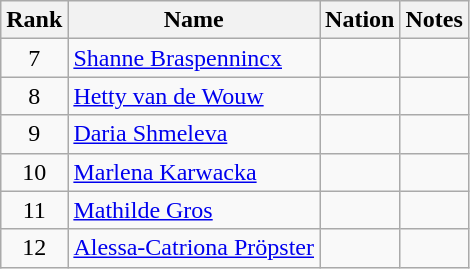<table class="wikitable sortable" style="text-align:center">
<tr>
<th>Rank</th>
<th>Name</th>
<th>Nation</th>
<th>Notes</th>
</tr>
<tr>
<td>7</td>
<td align=left><a href='#'>Shanne Braspennincx</a></td>
<td align=left></td>
<td></td>
</tr>
<tr>
<td>8</td>
<td align=left><a href='#'>Hetty van de Wouw</a></td>
<td align=left></td>
<td></td>
</tr>
<tr>
<td>9</td>
<td align=left><a href='#'>Daria Shmeleva</a></td>
<td align=left></td>
<td></td>
</tr>
<tr>
<td>10</td>
<td align=left><a href='#'>Marlena Karwacka</a></td>
<td align=left></td>
<td></td>
</tr>
<tr>
<td>11</td>
<td align=left><a href='#'>Mathilde Gros</a></td>
<td align=left></td>
<td></td>
</tr>
<tr>
<td>12</td>
<td align=left><a href='#'>Alessa-Catriona Pröpster</a></td>
<td align=left></td>
<td></td>
</tr>
</table>
